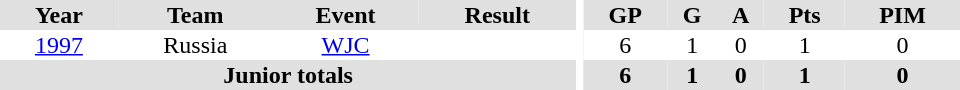<table border="0" cellpadding="1" cellspacing="0" ID="Table3" style="text-align:center; width:40em">
<tr ALIGN="center" bgcolor="#e0e0e0">
<th>Year</th>
<th>Team</th>
<th>Event</th>
<th>Result</th>
<th rowspan="99" bgcolor="#ffffff"></th>
<th>GP</th>
<th>G</th>
<th>A</th>
<th>Pts</th>
<th>PIM</th>
</tr>
<tr ALIGN="center">
<td><a href='#'>1997</a></td>
<td>Russia</td>
<td><a href='#'>WJC</a></td>
<td></td>
<td>6</td>
<td>1</td>
<td>0</td>
<td>1</td>
<td>0</td>
</tr>
<tr bgcolor="#e0e0e0">
<th colspan="4">Junior totals</th>
<th>6</th>
<th>1</th>
<th>0</th>
<th>1</th>
<th>0</th>
</tr>
</table>
